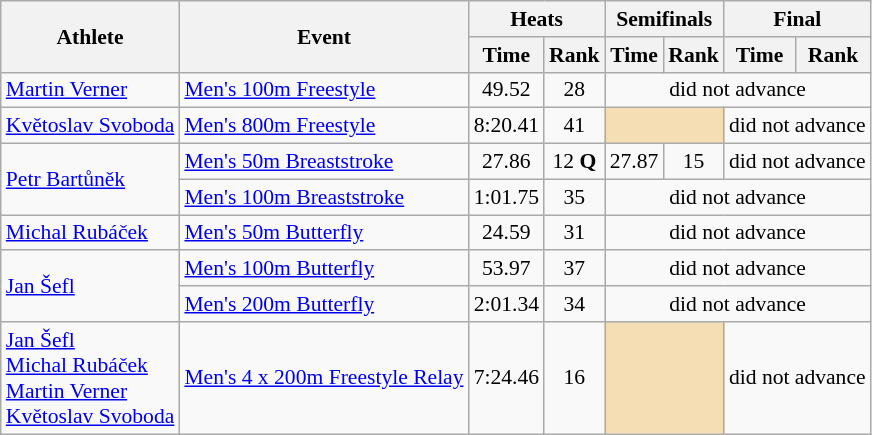<table class=wikitable style="font-size:90%">
<tr>
<th rowspan="2">Athlete</th>
<th rowspan="2">Event</th>
<th colspan="2">Heats</th>
<th colspan="2">Semifinals</th>
<th colspan="2">Final</th>
</tr>
<tr>
<th>Time</th>
<th>Rank</th>
<th>Time</th>
<th>Rank</th>
<th>Time</th>
<th>Rank</th>
</tr>
<tr>
<td rowspan="1"><a href='#'>Martin Verner</a></td>
<td><a href='#'>Men's 100m Freestyle</a></td>
<td align=center>49.52</td>
<td align=center>28</td>
<td align=center colspan=4>did not advance</td>
</tr>
<tr>
<td rowspan="1"><a href='#'>Květoslav Svoboda</a></td>
<td><a href='#'>Men's 800m Freestyle</a></td>
<td align=center>8:20.41</td>
<td align=center>41</td>
<td colspan= 2 bgcolor="wheat"></td>
<td align=center colspan=2>did not advance</td>
</tr>
<tr>
<td rowspan="2"><a href='#'>Petr Bartůněk</a></td>
<td><a href='#'>Men's 50m Breaststroke</a></td>
<td align=center>27.86</td>
<td align=center>12 <strong>Q</strong></td>
<td align=center>27.87</td>
<td align=center>15</td>
<td align=center colspan=2>did not advance</td>
</tr>
<tr>
<td><a href='#'>Men's 100m Breaststroke</a></td>
<td align=center>1:01.75</td>
<td align=center>35</td>
<td align=center colspan=4>did not advance</td>
</tr>
<tr>
<td rowspan="1"><a href='#'>Michal Rubáček</a></td>
<td><a href='#'>Men's 50m Butterfly</a></td>
<td align=center>24.59</td>
<td align=center>31</td>
<td align=center colspan=4>did not advance</td>
</tr>
<tr>
<td rowspan="2"><a href='#'>Jan Šefl</a></td>
<td><a href='#'>Men's 100m Butterfly</a></td>
<td align=center>53.97</td>
<td align=center>37</td>
<td align=center colspan=4>did not advance</td>
</tr>
<tr>
<td><a href='#'>Men's 200m Butterfly</a></td>
<td align=center>2:01.34</td>
<td align=center>34</td>
<td align=center colspan=4>did not advance</td>
</tr>
<tr>
<td rowspan="1"><a href='#'>Jan Šefl</a><br><a href='#'>Michal Rubáček</a><br><a href='#'>Martin Verner</a><br><a href='#'>Květoslav Svoboda</a></td>
<td><a href='#'>Men's 4 x 200m Freestyle Relay</a></td>
<td align=center>7:24.46</td>
<td align=center>16</td>
<td colspan= 2 bgcolor="wheat"></td>
<td align=center colspan=2>did not advance</td>
</tr>
</table>
